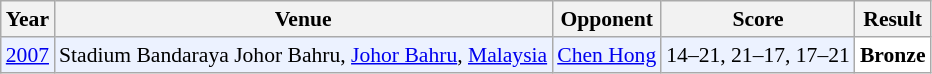<table class="sortable wikitable" style="font-size: 90%;">
<tr>
<th>Year</th>
<th>Venue</th>
<th>Opponent</th>
<th>Score</th>
<th>Result</th>
</tr>
<tr style="background:#ECF2FF">
<td align="center"><a href='#'>2007</a></td>
<td align="left">Stadium Bandaraya Johor Bahru, <a href='#'>Johor Bahru</a>, <a href='#'>Malaysia</a></td>
<td align="left"> <a href='#'>Chen Hong</a></td>
<td align="left">14–21, 21–17, 17–21</td>
<td style="text-align:left; background:white"> <strong>Bronze</strong></td>
</tr>
</table>
